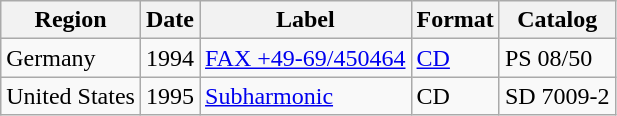<table class="wikitable">
<tr>
<th>Region</th>
<th>Date</th>
<th>Label</th>
<th>Format</th>
<th>Catalog</th>
</tr>
<tr>
<td>Germany</td>
<td>1994</td>
<td><a href='#'>FAX +49-69/450464</a></td>
<td><a href='#'>CD</a></td>
<td>PS 08/50</td>
</tr>
<tr>
<td>United States</td>
<td>1995</td>
<td><a href='#'>Subharmonic</a></td>
<td>CD</td>
<td>SD 7009-2</td>
</tr>
</table>
